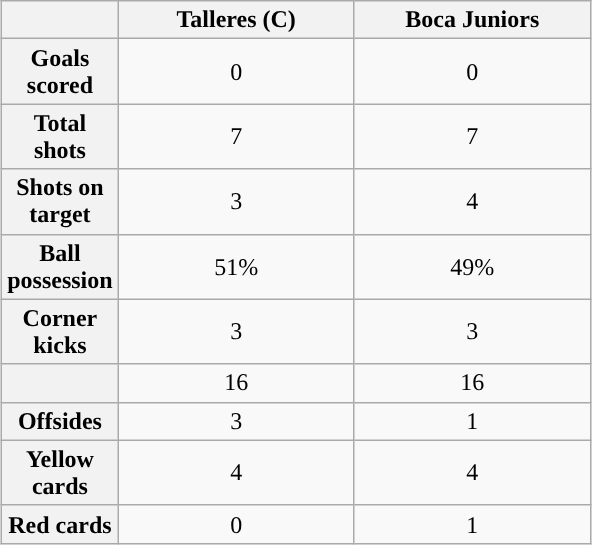<table class="wikitable" style="text-align: center; margin: 0 auto;">
<tr>
<th scope="col" style="width:70px"></th>
<th scope="col" style="width:150px">Talleres (C)</th>
<th scope="col" style="width:150px">Boca Juniors</th>
</tr>
<tr>
<th scope=row>Goals scored</th>
<td>0</td>
<td>0</td>
</tr>
<tr>
<th scope=row>Total shots</th>
<td>7</td>
<td>7</td>
</tr>
<tr>
<th scope=row>Shots on target</th>
<td>3</td>
<td>4</td>
</tr>
<tr>
<th scope=row>Ball possession</th>
<td>51%</td>
<td>49%</td>
</tr>
<tr>
<th scope=row>Corner kicks</th>
<td>3</td>
<td>3</td>
</tr>
<tr>
<th scope=row></th>
<td>16</td>
<td>16</td>
</tr>
<tr>
<th scope=row>Offsides</th>
<td>3</td>
<td>1</td>
</tr>
<tr>
<th scope=row>Yellow cards</th>
<td>4</td>
<td>4</td>
</tr>
<tr>
<th scope=row>Red cards</th>
<td>0</td>
<td>1</td>
</tr>
</table>
